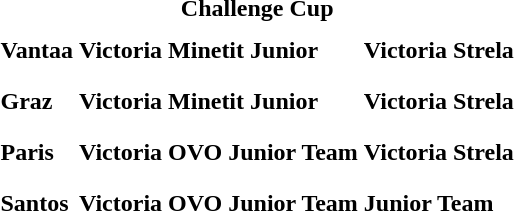<table>
<tr>
<td colspan="4" style="text-align:center;"><strong>Challenge Cup</strong></td>
</tr>
<tr>
<th scope=row style="text-align:left">Vantaa</th>
<td style="height:30px;"> <strong>Victoria</strong></td>
<td style="height:30px;"> <strong>Minetit Junior</strong></td>
<td style="height:30px;"> <strong>Victoria Strela</strong></td>
</tr>
<tr>
<th scope=row style="text-align:left">Graz</th>
<td style="height:30px;"> <strong>Victoria</strong></td>
<td style="height:30px;"> <strong>Minetit Junior</strong></td>
<td style="height:30px;"> <strong>Victoria Strela</strong></td>
</tr>
<tr>
<th scope=row style="text-align:left">Paris</th>
<td style="height:30px;"> <strong>Victoria</strong></td>
<td style="height:30px;"> <strong>OVO Junior Team</strong></td>
<td style="height:30px;"> <strong>Victoria Strela</strong></td>
</tr>
<tr>
<th scope=row style="text-align:left">Santos</th>
<td style="height:30px;"> <strong>Victoria</strong></td>
<td style="height:30px;"> <strong>OVO Junior Team</strong></td>
<td style="height:30px;"> <strong>Junior Team</strong></td>
</tr>
<tr>
</tr>
</table>
